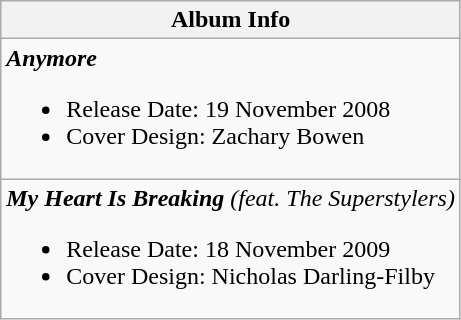<table class="wikitable">
<tr>
<th>Album Info</th>
</tr>
<tr>
<td align="left"><strong><em>Anymore</em></strong><br><ul><li>Release Date: 19 November 2008</li><li>Cover Design: Zachary Bowen</li></ul></td>
</tr>
<tr>
<td align="left"><strong><em>My Heart Is Breaking</em></strong> <em>(feat. The Superstylers)</em><br><ul><li>Release Date: 18 November 2009</li><li>Cover Design: Nicholas Darling-Filby</li></ul></td>
</tr>
</table>
